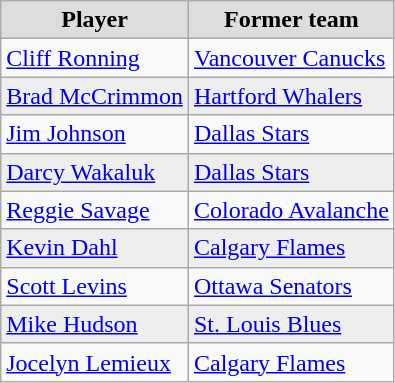<table class="wikitable">
<tr style="text-align:center; background:#ddd;">
<td><strong>Player</strong></td>
<td><strong>Former team</strong></td>
</tr>
<tr>
<td><a href='#'>Cliff Ronning</a></td>
<td><a href='#'>Vancouver Canucks</a></td>
</tr>
<tr style="background:#eee;">
<td><a href='#'>Brad McCrimmon</a></td>
<td><a href='#'>Hartford Whalers</a></td>
</tr>
<tr>
<td><a href='#'>Jim Johnson</a></td>
<td><a href='#'>Dallas Stars</a></td>
</tr>
<tr style="background:#eee;">
<td><a href='#'>Darcy Wakaluk</a></td>
<td><a href='#'>Dallas Stars</a></td>
</tr>
<tr>
<td><a href='#'>Reggie Savage</a></td>
<td><a href='#'>Colorado Avalanche</a></td>
</tr>
<tr style="background:#eee;">
<td><a href='#'>Kevin Dahl</a></td>
<td><a href='#'>Calgary Flames</a></td>
</tr>
<tr>
<td><a href='#'>Scott Levins</a></td>
<td><a href='#'>Ottawa Senators</a></td>
</tr>
<tr style="background:#eee;">
<td><a href='#'>Mike Hudson</a></td>
<td><a href='#'>St. Louis Blues</a></td>
</tr>
<tr>
<td><a href='#'>Jocelyn Lemieux</a></td>
<td><a href='#'>Calgary Flames</a></td>
</tr>
</table>
